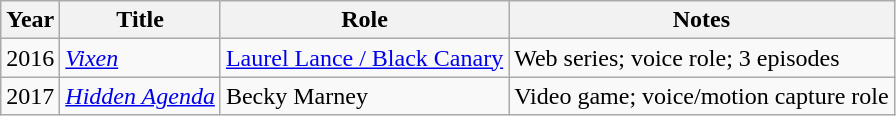<table class="wikitable sortable">
<tr>
<th>Year</th>
<th>Title</th>
<th>Role</th>
<th class="unsortable">Notes</th>
</tr>
<tr>
<td>2016</td>
<td><em><a href='#'>Vixen</a></em></td>
<td><a href='#'>Laurel Lance / Black Canary</a></td>
<td>Web series; voice role; 3 episodes</td>
</tr>
<tr>
<td>2017</td>
<td><em><a href='#'>Hidden Agenda</a></em></td>
<td>Becky Marney</td>
<td>Video game; voice/motion capture role</td>
</tr>
</table>
